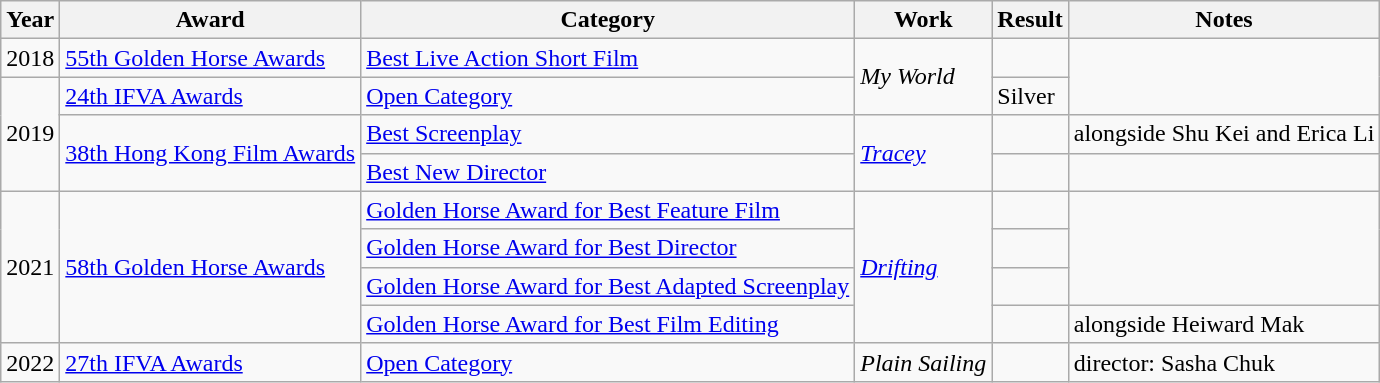<table class="wikitable">
<tr>
<th>Year</th>
<th>Award</th>
<th>Category</th>
<th>Work</th>
<th>Result</th>
<th>Notes</th>
</tr>
<tr>
<td>2018</td>
<td><a href='#'>55th Golden Horse Awards</a></td>
<td><a href='#'>Best Live Action Short Film</a></td>
<td rowspan="2"><em>My World</em></td>
<td></td>
</tr>
<tr>
<td rowspan="3">2019</td>
<td><a href='#'>24th IFVA Awards</a></td>
<td><a href='#'>Open Category</a></td>
<td>Silver</td>
</tr>
<tr>
<td rowspan="2"><a href='#'>38th Hong Kong Film Awards</a></td>
<td><a href='#'>Best Screenplay</a></td>
<td rowspan="2"><a href='#'><em>Tracey</em></a></td>
<td></td>
<td>alongside Shu Kei and Erica Li</td>
</tr>
<tr>
<td><a href='#'>Best New Director</a></td>
<td></td>
<td></td>
</tr>
<tr>
<td rowspan="4">2021</td>
<td rowspan="4"><a href='#'>58th Golden Horse Awards</a></td>
<td><a href='#'>Golden Horse Award for Best Feature Film</a></td>
<td rowspan="4"><a href='#'><em>Drifting</em></a></td>
<td></td>
</tr>
<tr>
<td><a href='#'>Golden Horse Award for Best Director</a></td>
<td></td>
</tr>
<tr>
<td><a href='#'>Golden Horse Award for Best Adapted Screenplay</a></td>
<td></td>
</tr>
<tr>
<td><a href='#'>Golden Horse Award for Best Film Editing</a></td>
<td></td>
<td>alongside Heiward Mak</td>
</tr>
<tr>
<td>2022</td>
<td><a href='#'>27th IFVA Awards</a></td>
<td><a href='#'>Open Category</a></td>
<td><em>Plain Sailing</em></td>
<td></td>
<td>director: Sasha Chuk</td>
</tr>
</table>
